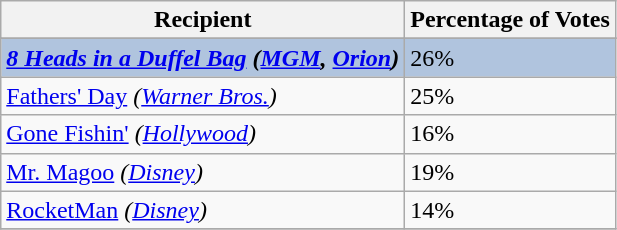<table class="wikitable sortable plainrowheaders">
<tr>
<th>Recipient</th>
<th>Percentage of Votes</th>
</tr>
<tr>
</tr>
<tr style="background:#B0C4DE;">
<td><strong><em><a href='#'>8 Heads in a Duffel Bag</a><em> (<a href='#'>MGM</a>, <a href='#'>Orion</a>)<strong></td>
<td></strong>26%<strong></td>
</tr>
<tr>
<td></em><a href='#'>Fathers' Day</a><em> (<a href='#'>Warner Bros.</a>)</td>
<td>25%</td>
</tr>
<tr>
<td></em><a href='#'>Gone Fishin'</a><em> (<a href='#'>Hollywood</a>)</td>
<td>16%</td>
</tr>
<tr>
<td></em><a href='#'>Mr. Magoo</a><em> (<a href='#'>Disney</a>)</td>
<td>19%</td>
</tr>
<tr>
<td></em><a href='#'>RocketMan</a><em> (<a href='#'>Disney</a>)</td>
<td>14%</td>
</tr>
<tr>
</tr>
</table>
